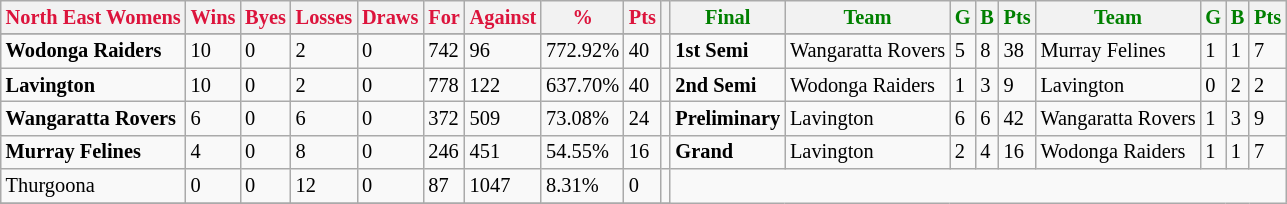<table style="font-size: 85%; text-align: left;" class="wikitable">
<tr>
<th style="color:crimson">North East Womens</th>
<th style="color:crimson">Wins</th>
<th style="color:crimson">Byes</th>
<th style="color:crimson">Losses</th>
<th style="color:crimson">Draws</th>
<th style="color:crimson">For</th>
<th style="color:crimson">Against</th>
<th style="color:crimson">%</th>
<th style="color:crimson">Pts</th>
<th></th>
<th style="color:green">Final</th>
<th style="color:green">Team</th>
<th style="color:green">G</th>
<th style="color:green">B</th>
<th style="color:green">Pts</th>
<th style="color:green">Team</th>
<th style="color:green">G</th>
<th style="color:green">B</th>
<th style="color:green">Pts</th>
</tr>
<tr>
</tr>
<tr>
</tr>
<tr>
<td><strong> Wodonga Raiders </strong></td>
<td>10</td>
<td>0</td>
<td>2</td>
<td>0</td>
<td>742</td>
<td>96</td>
<td>772.92%</td>
<td>40</td>
<td></td>
<td><strong>1st Semi</strong></td>
<td>Wangaratta Rovers</td>
<td>5</td>
<td>8</td>
<td>38</td>
<td>Murray Felines</td>
<td>1</td>
<td>1</td>
<td>7</td>
</tr>
<tr>
<td><strong> Lavington </strong></td>
<td>10</td>
<td>0</td>
<td>2</td>
<td>0</td>
<td>778</td>
<td>122</td>
<td>637.70%</td>
<td>40</td>
<td></td>
<td><strong>2nd Semi</strong></td>
<td>Wodonga Raiders</td>
<td>1</td>
<td>3</td>
<td>9</td>
<td>Lavington</td>
<td>0</td>
<td>2</td>
<td>2</td>
</tr>
<tr>
<td><strong> Wangaratta Rovers </strong></td>
<td>6</td>
<td>0</td>
<td>6</td>
<td>0</td>
<td>372</td>
<td>509</td>
<td>73.08%</td>
<td>24</td>
<td></td>
<td><strong>Preliminary</strong></td>
<td>Lavington</td>
<td>6</td>
<td>6</td>
<td>42</td>
<td>Wangaratta Rovers</td>
<td>1</td>
<td>3</td>
<td>9</td>
</tr>
<tr>
<td><strong> Murray Felines </strong></td>
<td>4</td>
<td>0</td>
<td>8</td>
<td>0</td>
<td>246</td>
<td>451</td>
<td>54.55%</td>
<td>16</td>
<td></td>
<td><strong>Grand</strong></td>
<td>Lavington</td>
<td>2</td>
<td>4</td>
<td>16</td>
<td>Wodonga Raiders</td>
<td>1</td>
<td>1</td>
<td>7</td>
</tr>
<tr>
<td>Thurgoona</td>
<td>0</td>
<td>0</td>
<td>12</td>
<td>0</td>
<td>87</td>
<td>1047</td>
<td>8.31%</td>
<td>0</td>
<td></td>
</tr>
<tr>
</tr>
</table>
